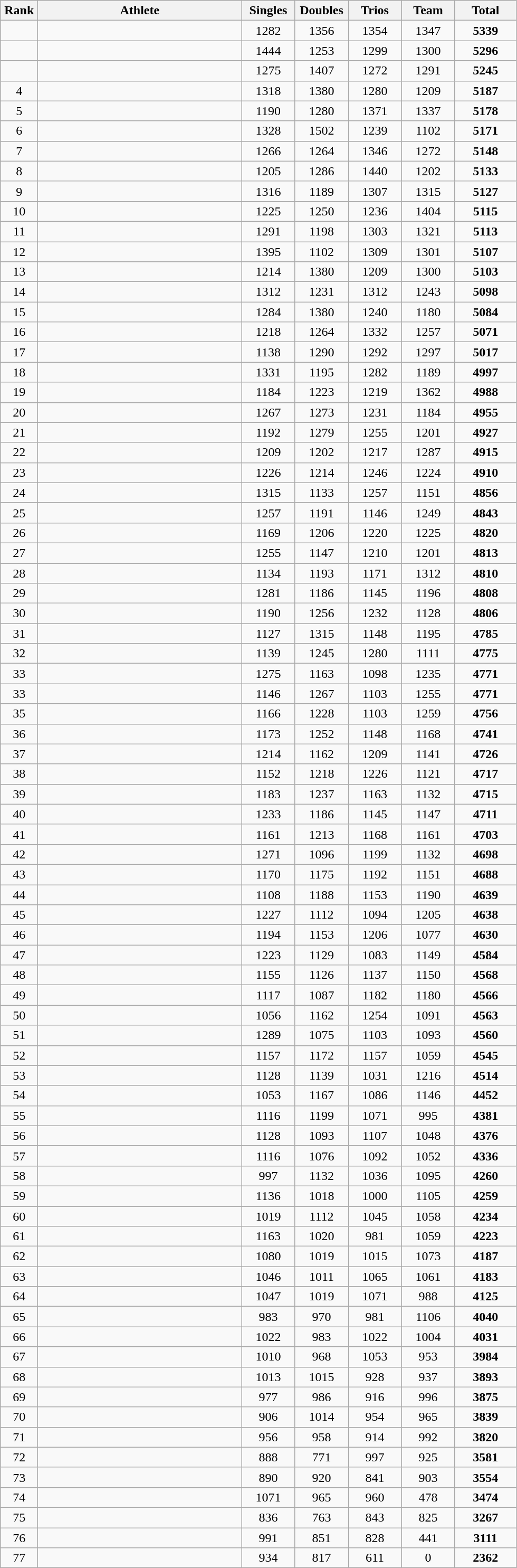<table class=wikitable style="text-align:center">
<tr>
<th width=40>Rank</th>
<th width=250>Athlete</th>
<th width=60>Singles</th>
<th width=60>Doubles</th>
<th width=60>Trios</th>
<th width=60>Team</th>
<th width=70>Total</th>
</tr>
<tr>
<td></td>
<td align=left></td>
<td>1282</td>
<td>1356</td>
<td>1354</td>
<td>1347</td>
<td><strong>5339</strong></td>
</tr>
<tr>
<td></td>
<td align=left></td>
<td>1444</td>
<td>1253</td>
<td>1299</td>
<td>1300</td>
<td><strong>5296</strong></td>
</tr>
<tr>
<td></td>
<td align=left></td>
<td>1275</td>
<td>1407</td>
<td>1272</td>
<td>1291</td>
<td><strong>5245</strong></td>
</tr>
<tr>
<td>4</td>
<td align=left></td>
<td>1318</td>
<td>1380</td>
<td>1280</td>
<td>1209</td>
<td><strong>5187</strong></td>
</tr>
<tr>
<td>5</td>
<td align=left></td>
<td>1190</td>
<td>1280</td>
<td>1371</td>
<td>1337</td>
<td><strong>5178</strong></td>
</tr>
<tr>
<td>6</td>
<td align=left></td>
<td>1328</td>
<td>1502</td>
<td>1239</td>
<td>1102</td>
<td><strong>5171</strong></td>
</tr>
<tr>
<td>7</td>
<td align=left></td>
<td>1266</td>
<td>1264</td>
<td>1346</td>
<td>1272</td>
<td><strong>5148</strong></td>
</tr>
<tr>
<td>8</td>
<td align=left></td>
<td>1205</td>
<td>1286</td>
<td>1440</td>
<td>1202</td>
<td><strong>5133</strong></td>
</tr>
<tr>
<td>9</td>
<td align=left></td>
<td>1316</td>
<td>1189</td>
<td>1307</td>
<td>1315</td>
<td><strong>5127</strong></td>
</tr>
<tr>
<td>10</td>
<td align=left></td>
<td>1225</td>
<td>1250</td>
<td>1236</td>
<td>1404</td>
<td><strong>5115</strong></td>
</tr>
<tr>
<td>11</td>
<td align=left></td>
<td>1291</td>
<td>1198</td>
<td>1303</td>
<td>1321</td>
<td><strong>5113</strong></td>
</tr>
<tr>
<td>12</td>
<td align=left></td>
<td>1395</td>
<td>1102</td>
<td>1309</td>
<td>1301</td>
<td><strong>5107</strong></td>
</tr>
<tr>
<td>13</td>
<td align=left></td>
<td>1214</td>
<td>1380</td>
<td>1209</td>
<td>1300</td>
<td><strong>5103</strong></td>
</tr>
<tr>
<td>14</td>
<td align=left></td>
<td>1312</td>
<td>1231</td>
<td>1312</td>
<td>1243</td>
<td><strong>5098</strong></td>
</tr>
<tr>
<td>15</td>
<td align=left></td>
<td>1284</td>
<td>1380</td>
<td>1240</td>
<td>1180</td>
<td><strong>5084</strong></td>
</tr>
<tr>
<td>16</td>
<td align=left></td>
<td>1218</td>
<td>1264</td>
<td>1332</td>
<td>1257</td>
<td><strong>5071</strong></td>
</tr>
<tr>
<td>17</td>
<td align=left></td>
<td>1138</td>
<td>1290</td>
<td>1292</td>
<td>1297</td>
<td><strong>5017</strong></td>
</tr>
<tr>
<td>18</td>
<td align=left></td>
<td>1331</td>
<td>1195</td>
<td>1282</td>
<td>1189</td>
<td><strong>4997</strong></td>
</tr>
<tr>
<td>19</td>
<td align=left></td>
<td>1184</td>
<td>1223</td>
<td>1219</td>
<td>1362</td>
<td><strong>4988</strong></td>
</tr>
<tr>
<td>20</td>
<td align=left></td>
<td>1267</td>
<td>1273</td>
<td>1231</td>
<td>1184</td>
<td><strong>4955</strong></td>
</tr>
<tr>
<td>21</td>
<td align=left></td>
<td>1192</td>
<td>1279</td>
<td>1255</td>
<td>1201</td>
<td><strong>4927</strong></td>
</tr>
<tr>
<td>22</td>
<td align=left></td>
<td>1209</td>
<td>1202</td>
<td>1217</td>
<td>1287</td>
<td><strong>4915</strong></td>
</tr>
<tr>
<td>23</td>
<td align=left></td>
<td>1226</td>
<td>1214</td>
<td>1246</td>
<td>1224</td>
<td><strong>4910</strong></td>
</tr>
<tr>
<td>24</td>
<td align=left></td>
<td>1315</td>
<td>1133</td>
<td>1257</td>
<td>1151</td>
<td><strong>4856</strong></td>
</tr>
<tr>
<td>25</td>
<td align=left></td>
<td>1257</td>
<td>1191</td>
<td>1146</td>
<td>1249</td>
<td><strong>4843</strong></td>
</tr>
<tr>
<td>26</td>
<td align=left></td>
<td>1169</td>
<td>1206</td>
<td>1220</td>
<td>1225</td>
<td><strong>4820</strong></td>
</tr>
<tr>
<td>27</td>
<td align=left></td>
<td>1255</td>
<td>1147</td>
<td>1210</td>
<td>1201</td>
<td><strong>4813</strong></td>
</tr>
<tr>
<td>28</td>
<td align=left></td>
<td>1134</td>
<td>1193</td>
<td>1171</td>
<td>1312</td>
<td><strong>4810</strong></td>
</tr>
<tr>
<td>29</td>
<td align=left></td>
<td>1281</td>
<td>1186</td>
<td>1145</td>
<td>1196</td>
<td><strong>4808</strong></td>
</tr>
<tr>
<td>30</td>
<td align=left></td>
<td>1190</td>
<td>1256</td>
<td>1232</td>
<td>1128</td>
<td><strong>4806</strong></td>
</tr>
<tr>
<td>31</td>
<td align=left></td>
<td>1127</td>
<td>1315</td>
<td>1148</td>
<td>1195</td>
<td><strong>4785</strong></td>
</tr>
<tr>
<td>32</td>
<td align=left></td>
<td>1139</td>
<td>1245</td>
<td>1280</td>
<td>1111</td>
<td><strong>4775</strong></td>
</tr>
<tr>
<td>33</td>
<td align=left></td>
<td>1275</td>
<td>1163</td>
<td>1098</td>
<td>1235</td>
<td><strong>4771</strong></td>
</tr>
<tr>
<td>33</td>
<td align=left></td>
<td>1146</td>
<td>1267</td>
<td>1103</td>
<td>1255</td>
<td><strong>4771</strong></td>
</tr>
<tr>
<td>35</td>
<td align=left></td>
<td>1166</td>
<td>1228</td>
<td>1103</td>
<td>1259</td>
<td><strong>4756</strong></td>
</tr>
<tr>
<td>36</td>
<td align=left></td>
<td>1173</td>
<td>1252</td>
<td>1148</td>
<td>1168</td>
<td><strong>4741</strong></td>
</tr>
<tr>
<td>37</td>
<td align=left></td>
<td>1214</td>
<td>1162</td>
<td>1209</td>
<td>1141</td>
<td><strong>4726</strong></td>
</tr>
<tr>
<td>38</td>
<td align=left></td>
<td>1152</td>
<td>1218</td>
<td>1226</td>
<td>1121</td>
<td><strong>4717</strong></td>
</tr>
<tr>
<td>39</td>
<td align=left></td>
<td>1183</td>
<td>1237</td>
<td>1163</td>
<td>1132</td>
<td><strong>4715</strong></td>
</tr>
<tr>
<td>40</td>
<td align=left></td>
<td>1233</td>
<td>1186</td>
<td>1145</td>
<td>1147</td>
<td><strong>4711</strong></td>
</tr>
<tr>
<td>41</td>
<td align=left></td>
<td>1161</td>
<td>1213</td>
<td>1168</td>
<td>1161</td>
<td><strong>4703</strong></td>
</tr>
<tr>
<td>42</td>
<td align=left></td>
<td>1271</td>
<td>1096</td>
<td>1199</td>
<td>1132</td>
<td><strong>4698</strong></td>
</tr>
<tr>
<td>43</td>
<td align=left></td>
<td>1170</td>
<td>1175</td>
<td>1192</td>
<td>1151</td>
<td><strong>4688</strong></td>
</tr>
<tr>
<td>44</td>
<td align=left></td>
<td>1108</td>
<td>1188</td>
<td>1153</td>
<td>1190</td>
<td><strong>4639</strong></td>
</tr>
<tr>
<td>45</td>
<td align=left></td>
<td>1227</td>
<td>1112</td>
<td>1094</td>
<td>1205</td>
<td><strong>4638</strong></td>
</tr>
<tr>
<td>46</td>
<td align=left></td>
<td>1194</td>
<td>1153</td>
<td>1206</td>
<td>1077</td>
<td><strong>4630</strong></td>
</tr>
<tr>
<td>47</td>
<td align=left></td>
<td>1223</td>
<td>1129</td>
<td>1083</td>
<td>1149</td>
<td><strong>4584</strong></td>
</tr>
<tr>
<td>48</td>
<td align=left></td>
<td>1155</td>
<td>1126</td>
<td>1137</td>
<td>1150</td>
<td><strong>4568</strong></td>
</tr>
<tr>
<td>49</td>
<td align=left></td>
<td>1117</td>
<td>1087</td>
<td>1182</td>
<td>1180</td>
<td><strong>4566</strong></td>
</tr>
<tr>
<td>50</td>
<td align=left></td>
<td>1056</td>
<td>1162</td>
<td>1254</td>
<td>1091</td>
<td><strong>4563</strong></td>
</tr>
<tr>
<td>51</td>
<td align=left></td>
<td>1289</td>
<td>1075</td>
<td>1103</td>
<td>1093</td>
<td><strong>4560</strong></td>
</tr>
<tr>
<td>52</td>
<td align=left></td>
<td>1157</td>
<td>1172</td>
<td>1157</td>
<td>1059</td>
<td><strong>4545</strong></td>
</tr>
<tr>
<td>53</td>
<td align=left></td>
<td>1128</td>
<td>1139</td>
<td>1031</td>
<td>1216</td>
<td><strong>4514</strong></td>
</tr>
<tr>
<td>54</td>
<td align=left></td>
<td>1053</td>
<td>1167</td>
<td>1086</td>
<td>1146</td>
<td><strong>4452</strong></td>
</tr>
<tr>
<td>55</td>
<td align=left></td>
<td>1116</td>
<td>1199</td>
<td>1071</td>
<td>995</td>
<td><strong>4381</strong></td>
</tr>
<tr>
<td>56</td>
<td align=left></td>
<td>1128</td>
<td>1093</td>
<td>1107</td>
<td>1048</td>
<td><strong>4376</strong></td>
</tr>
<tr>
<td>57</td>
<td align=left></td>
<td>1116</td>
<td>1076</td>
<td>1092</td>
<td>1052</td>
<td><strong>4336</strong></td>
</tr>
<tr>
<td>58</td>
<td align=left></td>
<td>997</td>
<td>1132</td>
<td>1036</td>
<td>1095</td>
<td><strong>4260</strong></td>
</tr>
<tr>
<td>59</td>
<td align=left></td>
<td>1136</td>
<td>1018</td>
<td>1000</td>
<td>1105</td>
<td><strong>4259</strong></td>
</tr>
<tr>
<td>60</td>
<td align=left></td>
<td>1019</td>
<td>1112</td>
<td>1045</td>
<td>1058</td>
<td><strong>4234</strong></td>
</tr>
<tr>
<td>61</td>
<td align=left></td>
<td>1163</td>
<td>1020</td>
<td>981</td>
<td>1059</td>
<td><strong>4223</strong></td>
</tr>
<tr>
<td>62</td>
<td align=left></td>
<td>1080</td>
<td>1019</td>
<td>1015</td>
<td>1073</td>
<td><strong>4187</strong></td>
</tr>
<tr>
<td>63</td>
<td align=left></td>
<td>1046</td>
<td>1011</td>
<td>1065</td>
<td>1061</td>
<td><strong>4183</strong></td>
</tr>
<tr>
<td>64</td>
<td align=left></td>
<td>1047</td>
<td>1019</td>
<td>1071</td>
<td>988</td>
<td><strong>4125</strong></td>
</tr>
<tr>
<td>65</td>
<td align=left></td>
<td>983</td>
<td>970</td>
<td>981</td>
<td>1106</td>
<td><strong>4040</strong></td>
</tr>
<tr>
<td>66</td>
<td align=left></td>
<td>1022</td>
<td>983</td>
<td>1022</td>
<td>1004</td>
<td><strong>4031</strong></td>
</tr>
<tr>
<td>67</td>
<td align=left></td>
<td>1010</td>
<td>968</td>
<td>1053</td>
<td>953</td>
<td><strong>3984</strong></td>
</tr>
<tr>
<td>68</td>
<td align=left></td>
<td>1013</td>
<td>1015</td>
<td>928</td>
<td>937</td>
<td><strong>3893</strong></td>
</tr>
<tr>
<td>69</td>
<td align=left></td>
<td>977</td>
<td>986</td>
<td>916</td>
<td>996</td>
<td><strong>3875</strong></td>
</tr>
<tr>
<td>70</td>
<td align=left></td>
<td>906</td>
<td>1014</td>
<td>954</td>
<td>965</td>
<td><strong>3839</strong></td>
</tr>
<tr>
<td>71</td>
<td align=left></td>
<td>956</td>
<td>958</td>
<td>914</td>
<td>992</td>
<td><strong>3820</strong></td>
</tr>
<tr>
<td>72</td>
<td align=left></td>
<td>888</td>
<td>771</td>
<td>997</td>
<td>925</td>
<td><strong>3581</strong></td>
</tr>
<tr>
<td>73</td>
<td align=left></td>
<td>890</td>
<td>920</td>
<td>841</td>
<td>903</td>
<td><strong>3554</strong></td>
</tr>
<tr>
<td>74</td>
<td align=left></td>
<td>1071</td>
<td>965</td>
<td>960</td>
<td>478</td>
<td><strong>3474</strong></td>
</tr>
<tr>
<td>75</td>
<td align=left></td>
<td>836</td>
<td>763</td>
<td>843</td>
<td>825</td>
<td><strong>3267</strong></td>
</tr>
<tr>
<td>76</td>
<td align=left></td>
<td>991</td>
<td>851</td>
<td>828</td>
<td>441</td>
<td><strong>3111</strong></td>
</tr>
<tr>
<td>77</td>
<td align=left></td>
<td>934</td>
<td>817</td>
<td>611</td>
<td>0</td>
<td><strong>2362</strong></td>
</tr>
</table>
